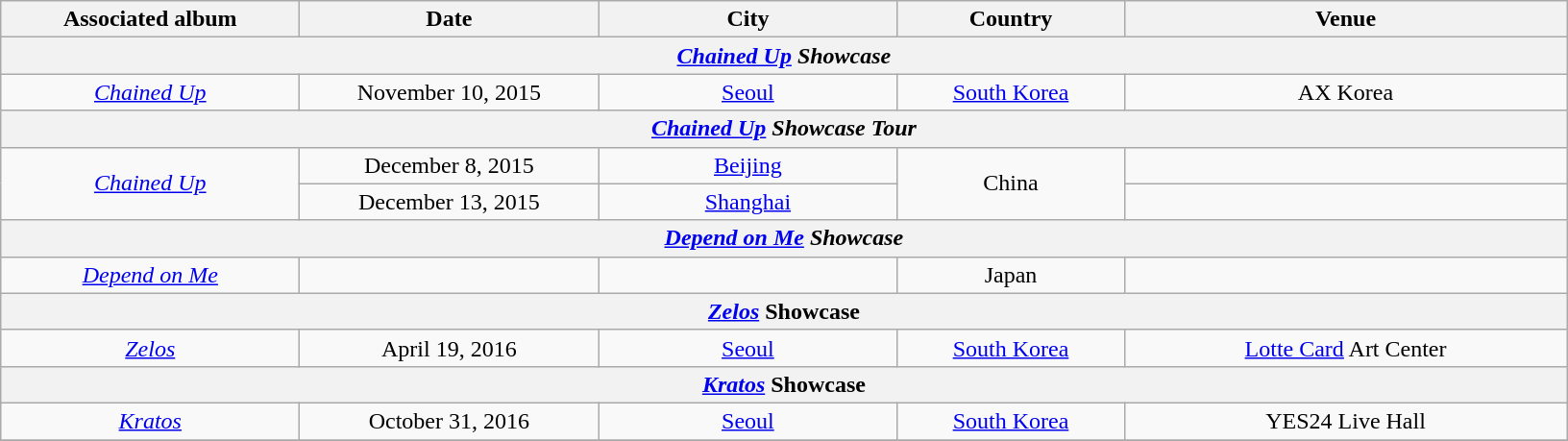<table class="wikitable" style="text-align:center;">
<tr>
<th width=200>Associated album</th>
<th width=200>Date</th>
<th width=200>City</th>
<th width=150>Country</th>
<th width=300>Venue</th>
</tr>
<tr>
<th colspan="5"><em><a href='#'>Chained Up</a> Showcase</em></th>
</tr>
<tr>
<td><em><a href='#'>Chained Up</a></em></td>
<td>November 10, 2015</td>
<td><a href='#'>Seoul</a></td>
<td><a href='#'>South Korea</a></td>
<td>AX Korea</td>
</tr>
<tr>
<th colspan="5"><em><a href='#'>Chained Up</a> Showcase Tour</em></th>
</tr>
<tr>
<td rowspan=2><em><a href='#'>Chained Up</a></em></td>
<td>December 8, 2015</td>
<td><a href='#'>Beijing</a></td>
<td rowspan=2>China</td>
<td></td>
</tr>
<tr>
<td>December 13, 2015</td>
<td><a href='#'>Shanghai</a></td>
<td></td>
</tr>
<tr>
<th colspan="5"><em><a href='#'>Depend on Me</a> Showcase</em></th>
</tr>
<tr>
<td><em><a href='#'>Depend on Me</a></em></td>
<td></td>
<td></td>
<td>Japan</td>
<td></td>
</tr>
<tr>
<th colspan="5"><em><a href='#'>Zelos</a></em> Showcase</th>
</tr>
<tr>
<td><em><a href='#'>Zelos</a></em></td>
<td>April 19, 2016</td>
<td><a href='#'>Seoul</a></td>
<td><a href='#'>South Korea</a></td>
<td><a href='#'>Lotte Card</a> Art Center</td>
</tr>
<tr>
<th colspan="5"><em><a href='#'>Kratos</a></em> Showcase</th>
</tr>
<tr>
<td><em><a href='#'>Kratos</a></em></td>
<td>October 31, 2016</td>
<td><a href='#'>Seoul</a></td>
<td><a href='#'>South Korea</a></td>
<td>YES24 Live Hall</td>
</tr>
<tr>
</tr>
</table>
